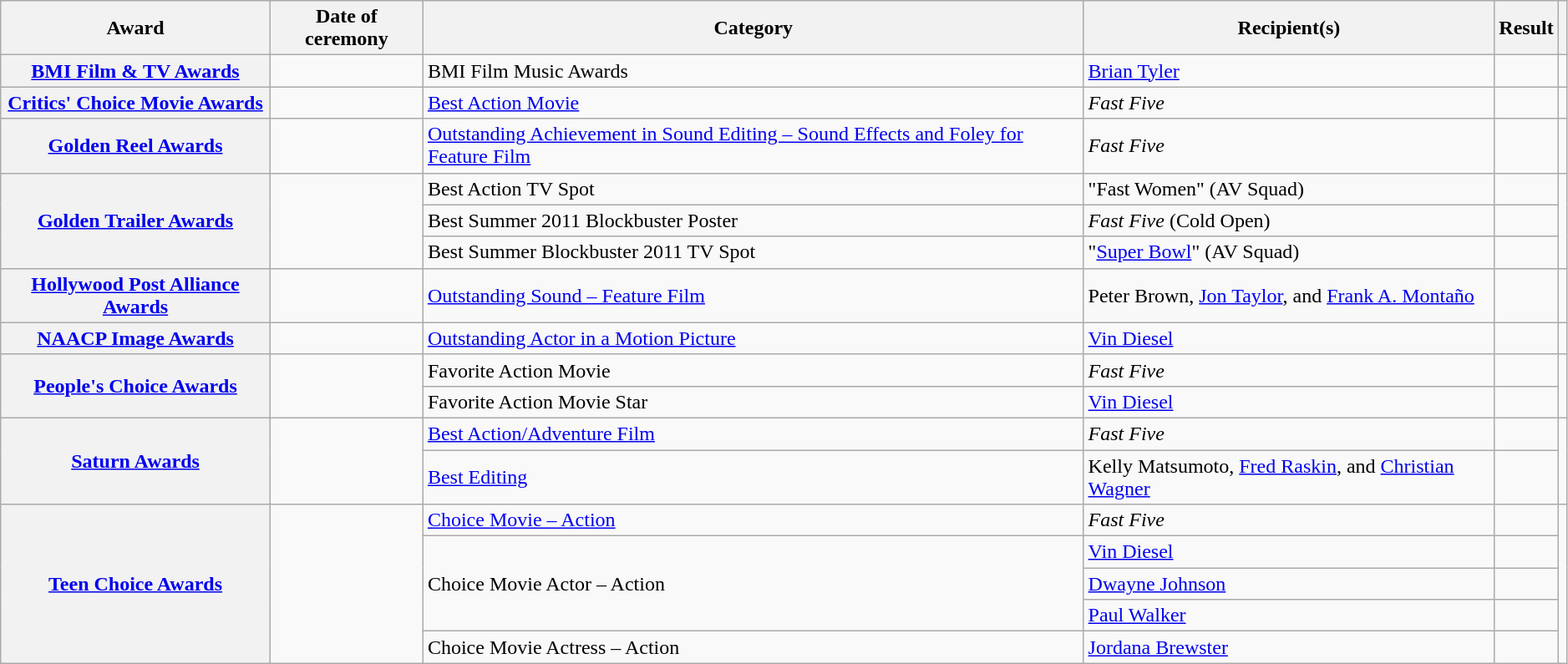<table class="wikitable sortable plainrowheaders" style="width: 99%">
<tr>
<th scope="col">Award</th>
<th scope="col">Date of ceremony</th>
<th scope="col">Category</th>
<th scope="col">Recipient(s)</th>
<th scope="col">Result</th>
<th scope="col" class="unsortable"></th>
</tr>
<tr>
<th scope="row"><a href='#'>BMI Film & TV Awards</a></th>
<td></td>
<td>BMI Film Music Awards</td>
<td data-sort-value="Tyler, Brian"><a href='#'>Brian Tyler</a></td>
<td></td>
<td style="text-align:center;"></td>
</tr>
<tr>
<th scope="row"><a href='#'>Critics' Choice Movie Awards</a></th>
<td><a href='#'></a></td>
<td><a href='#'>Best Action Movie</a></td>
<td><em>Fast Five</em></td>
<td></td>
<td style="text-align:center;"><br></td>
</tr>
<tr>
<th scope="row"><a href='#'>Golden Reel Awards</a></th>
<td></td>
<td><a href='#'>Outstanding Achievement in Sound Editing – Sound Effects and Foley for Feature Film</a></td>
<td><em>Fast Five</em></td>
<td></td>
<td style="text-align:center;"><br></td>
</tr>
<tr>
<th scope="rowgroup" rowspan="3"><a href='#'>Golden Trailer Awards</a></th>
<td rowspan="3"></td>
<td>Best Action TV Spot</td>
<td data-sort-value="Fast Women">"Fast Women" (AV Squad)</td>
<td></td>
<td rowspan="3" style="text-align:center;"></td>
</tr>
<tr>
<td>Best Summer 2011 Blockbuster Poster</td>
<td><em>Fast Five</em> (Cold Open)</td>
<td></td>
</tr>
<tr>
<td>Best Summer Blockbuster 2011 TV Spot</td>
<td data-sort-value="Super Bowl">"<a href='#'>Super Bowl</a>" (AV Squad)</td>
<td></td>
</tr>
<tr>
<th scope="row"><a href='#'>Hollywood Post Alliance Awards</a></th>
<td></td>
<td><a href='#'>Outstanding Sound – Feature Film</a></td>
<td data-sort-value="Brown, Peter; Taylor, Jon; and Montaño, Frank A.">Peter Brown, <a href='#'>Jon Taylor</a>, and <a href='#'>Frank A. Montaño</a></td>
<td></td>
<td style="text-align:center;"><br></td>
</tr>
<tr>
<th scope="row"><a href='#'>NAACP Image Awards</a></th>
<td></td>
<td><a href='#'>Outstanding Actor in a Motion Picture</a></td>
<td data-sort-value="Diesel, Vin"><a href='#'>Vin Diesel</a></td>
<td></td>
<td style="text-align:center;"></td>
</tr>
<tr>
<th scope="rowgroup" rowspan="2"><a href='#'>People's Choice Awards</a></th>
<td rowspan="2"><a href='#'></a></td>
<td>Favorite Action Movie</td>
<td><em>Fast Five</em></td>
<td></td>
<td rowspan="2" style="text-align:center;"></td>
</tr>
<tr>
<td>Favorite Action Movie Star</td>
<td data-sort-value="Diesel, Vin"><a href='#'>Vin Diesel</a></td>
<td></td>
</tr>
<tr>
<th scope="rowgroup" rowspan="2"><a href='#'>Saturn Awards</a></th>
<td rowspan="2"><a href='#'></a></td>
<td><a href='#'>Best Action/Adventure Film</a></td>
<td><em>Fast Five</em></td>
<td></td>
<td rowspan="2" style="text-align:center;"><br></td>
</tr>
<tr>
<td><a href='#'>Best Editing</a></td>
<td data-sort-value="Matsumoto, Kelly; Raskin, Fred; and Wagner, Christian">Kelly Matsumoto, <a href='#'>Fred Raskin</a>, and <a href='#'>Christian Wagner</a></td>
<td></td>
</tr>
<tr>
<th scope="rowgroup" rowspan="5"><a href='#'>Teen Choice Awards</a></th>
<td rowspan="5"><a href='#'></a></td>
<td><a href='#'>Choice Movie – Action</a></td>
<td><em>Fast Five</em></td>
<td></td>
<td rowspan="5" style="text-align:center;"><br></td>
</tr>
<tr>
<td rowspan="3">Choice Movie Actor – Action</td>
<td data-sort-value="Diesel, Vin"><a href='#'>Vin Diesel</a></td>
<td></td>
</tr>
<tr>
<td data-sort-value="Johnson, Dwayne"><a href='#'>Dwayne Johnson</a></td>
<td></td>
</tr>
<tr>
<td data-sort-value="Walker, Paul"><a href='#'>Paul Walker</a></td>
<td></td>
</tr>
<tr>
<td>Choice Movie Actress – Action</td>
<td data-sort-value="Brewster, Jordana"><a href='#'>Jordana Brewster</a></td>
<td></td>
</tr>
</table>
